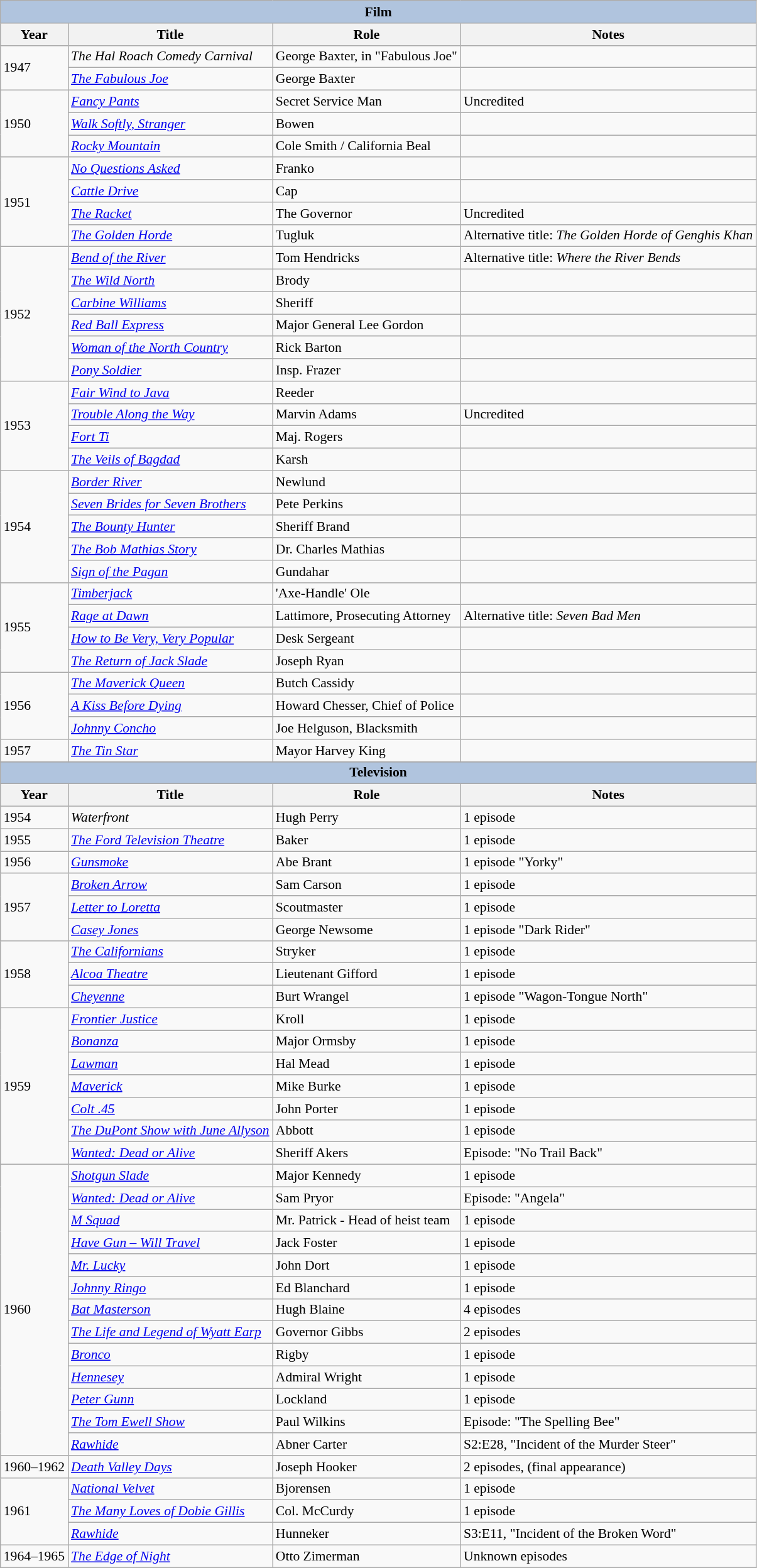<table class="wikitable" style="font-size: 90%;">
<tr>
<th colspan="4" style="background: LightSteelBlue;">Film</th>
</tr>
<tr>
<th>Year</th>
<th>Title</th>
<th>Role</th>
<th>Notes</th>
</tr>
<tr>
<td rowspan=2>1947</td>
<td><em>The Hal Roach Comedy Carnival</em></td>
<td>George Baxter, in "Fabulous Joe"</td>
<td></td>
</tr>
<tr>
<td><em><a href='#'>The Fabulous Joe</a></em></td>
<td>George Baxter</td>
<td></td>
</tr>
<tr>
<td rowspan=3>1950</td>
<td><em><a href='#'>Fancy Pants</a></em></td>
<td>Secret Service Man</td>
<td>Uncredited</td>
</tr>
<tr>
<td><em><a href='#'>Walk Softly, Stranger</a></em></td>
<td>Bowen</td>
<td></td>
</tr>
<tr>
<td><em><a href='#'>Rocky Mountain</a></em></td>
<td>Cole Smith / California Beal</td>
<td></td>
</tr>
<tr>
<td rowspan=4>1951</td>
<td><em><a href='#'>No Questions Asked</a></em></td>
<td>Franko</td>
<td></td>
</tr>
<tr>
<td><em><a href='#'>Cattle Drive</a></em></td>
<td>Cap</td>
<td></td>
</tr>
<tr>
<td><em><a href='#'>The Racket</a></em></td>
<td>The Governor</td>
<td>Uncredited</td>
</tr>
<tr>
<td><em><a href='#'>The Golden Horde</a></em></td>
<td>Tugluk</td>
<td>Alternative title: <em>The Golden Horde of Genghis Khan</em></td>
</tr>
<tr>
<td rowspan=6>1952</td>
<td><em><a href='#'>Bend of the River</a></em></td>
<td>Tom Hendricks</td>
<td>Alternative title: <em>Where the River Bends</em></td>
</tr>
<tr>
<td><em><a href='#'>The Wild North</a></em></td>
<td>Brody</td>
<td></td>
</tr>
<tr>
<td><em><a href='#'>Carbine Williams</a></em></td>
<td>Sheriff</td>
<td></td>
</tr>
<tr>
<td><em><a href='#'>Red Ball Express</a></em></td>
<td>Major General Lee Gordon</td>
<td></td>
</tr>
<tr>
<td><em><a href='#'>Woman of the North Country</a></em></td>
<td>Rick Barton</td>
<td></td>
</tr>
<tr>
<td><em><a href='#'>Pony Soldier</a></em></td>
<td>Insp. Frazer</td>
<td></td>
</tr>
<tr>
<td rowspan=4>1953</td>
<td><em><a href='#'>Fair Wind to Java</a></em></td>
<td>Reeder</td>
<td></td>
</tr>
<tr>
<td><em><a href='#'>Trouble Along the Way</a></em></td>
<td>Marvin Adams</td>
<td>Uncredited</td>
</tr>
<tr>
<td><em><a href='#'>Fort Ti</a></em></td>
<td>Maj. Rogers</td>
<td></td>
</tr>
<tr>
<td><em><a href='#'>The Veils of Bagdad</a></em></td>
<td>Karsh</td>
<td></td>
</tr>
<tr>
<td rowspan=5>1954</td>
<td><em><a href='#'>Border River</a></em></td>
<td>Newlund</td>
<td></td>
</tr>
<tr>
<td><em><a href='#'>Seven Brides for Seven Brothers</a></em></td>
<td>Pete Perkins</td>
<td></td>
</tr>
<tr>
<td><em><a href='#'>The Bounty Hunter</a></em></td>
<td>Sheriff Brand</td>
<td></td>
</tr>
<tr>
<td><em><a href='#'>The Bob Mathias Story</a></em></td>
<td>Dr. Charles Mathias</td>
<td></td>
</tr>
<tr>
<td><em><a href='#'>Sign of the Pagan</a></em></td>
<td>Gundahar</td>
<td></td>
</tr>
<tr>
<td rowspan=4>1955</td>
<td><em><a href='#'>Timberjack</a></em></td>
<td>'Axe-Handle' Ole</td>
<td></td>
</tr>
<tr>
<td><em><a href='#'>Rage at Dawn</a></em></td>
<td>Lattimore, Prosecuting Attorney</td>
<td>Alternative title: <em>Seven Bad Men</em></td>
</tr>
<tr>
<td><em><a href='#'>How to Be Very, Very Popular</a></em></td>
<td>Desk Sergeant</td>
<td></td>
</tr>
<tr>
<td><em><a href='#'>The Return of Jack Slade</a></em></td>
<td>Joseph Ryan</td>
<td></td>
</tr>
<tr>
<td rowspan=3>1956</td>
<td><em><a href='#'>The Maverick Queen</a></em></td>
<td>Butch Cassidy</td>
<td></td>
</tr>
<tr>
<td><em><a href='#'>A Kiss Before Dying</a></em></td>
<td>Howard Chesser, Chief of Police</td>
<td></td>
</tr>
<tr>
<td><em><a href='#'>Johnny Concho</a></em></td>
<td>Joe Helguson, Blacksmith</td>
<td></td>
</tr>
<tr>
<td>1957</td>
<td><em><a href='#'>The Tin Star</a></em></td>
<td>Mayor Harvey King</td>
<td></td>
</tr>
<tr>
</tr>
<tr>
<th colspan="4" style="background: LightSteelBlue;">Television</th>
</tr>
<tr>
<th>Year</th>
<th>Title</th>
<th>Role</th>
<th>Notes</th>
</tr>
<tr>
<td>1954</td>
<td><em>Waterfront</em></td>
<td>Hugh Perry</td>
<td>1 episode</td>
</tr>
<tr>
<td>1955</td>
<td><em><a href='#'>The Ford Television Theatre</a></em></td>
<td>Baker</td>
<td>1 episode</td>
</tr>
<tr>
<td>1956</td>
<td><em><a href='#'>Gunsmoke</a></em></td>
<td>Abe Brant</td>
<td>1 episode "Yorky"</td>
</tr>
<tr>
<td rowspan=3>1957</td>
<td><em><a href='#'>Broken Arrow</a></em></td>
<td>Sam Carson</td>
<td>1 episode</td>
</tr>
<tr>
<td><em><a href='#'>Letter to Loretta</a></em></td>
<td>Scoutmaster</td>
<td>1 episode</td>
</tr>
<tr>
<td><em><a href='#'>Casey Jones</a></em></td>
<td>George Newsome</td>
<td>1 episode "Dark Rider"</td>
</tr>
<tr>
<td rowspan=3>1958</td>
<td><em><a href='#'>The Californians</a></em></td>
<td>Stryker</td>
<td>1 episode</td>
</tr>
<tr>
<td><em><a href='#'>Alcoa Theatre</a></em></td>
<td>Lieutenant Gifford</td>
<td>1 episode</td>
</tr>
<tr>
<td><em><a href='#'>Cheyenne</a></em></td>
<td>Burt Wrangel</td>
<td>1 episode "Wagon-Tongue North"</td>
</tr>
<tr>
<td rowspan=7>1959</td>
<td><em><a href='#'>Frontier Justice</a></em></td>
<td>Kroll</td>
<td>1 episode</td>
</tr>
<tr>
<td><em><a href='#'>Bonanza</a></em></td>
<td>Major Ormsby</td>
<td>1 episode</td>
</tr>
<tr>
<td><em><a href='#'>Lawman</a></em></td>
<td>Hal Mead</td>
<td>1 episode</td>
</tr>
<tr>
<td><em><a href='#'>Maverick</a></em></td>
<td>Mike Burke</td>
<td>1 episode</td>
</tr>
<tr>
<td><em><a href='#'>Colt .45</a></em></td>
<td>John Porter</td>
<td>1 episode</td>
</tr>
<tr>
<td><em><a href='#'>The DuPont Show with June Allyson</a></em></td>
<td>Abbott</td>
<td>1 episode</td>
</tr>
<tr>
<td><em><a href='#'>Wanted: Dead or Alive</a></em></td>
<td>Sheriff Akers</td>
<td>Episode: "No Trail Back"</td>
</tr>
<tr>
<td rowspan=13>1960</td>
<td><em><a href='#'>Shotgun Slade</a></em></td>
<td>Major Kennedy</td>
<td>1 episode</td>
</tr>
<tr>
<td><em><a href='#'>Wanted: Dead or Alive</a></em></td>
<td>Sam Pryor</td>
<td>Episode: "Angela"</td>
</tr>
<tr>
<td><em><a href='#'>M Squad</a></em></td>
<td>Mr. Patrick - Head of heist team</td>
<td>1 episode</td>
</tr>
<tr>
<td><em><a href='#'>Have Gun – Will Travel</a></em></td>
<td>Jack Foster</td>
<td>1 episode</td>
</tr>
<tr>
<td><em><a href='#'>Mr. Lucky</a></em></td>
<td>John Dort</td>
<td>1 episode</td>
</tr>
<tr>
<td><em><a href='#'>Johnny Ringo</a></em></td>
<td>Ed Blanchard</td>
<td>1 episode</td>
</tr>
<tr>
<td><em><a href='#'>Bat Masterson</a></em></td>
<td>Hugh Blaine</td>
<td>4 episodes</td>
</tr>
<tr>
<td><em><a href='#'>The Life and Legend of Wyatt Earp</a></em></td>
<td>Governor Gibbs</td>
<td>2 episodes</td>
</tr>
<tr>
<td><em><a href='#'>Bronco</a></em></td>
<td>Rigby</td>
<td>1 episode</td>
</tr>
<tr>
<td><em><a href='#'>Hennesey</a></em></td>
<td>Admiral Wright</td>
<td>1 episode</td>
</tr>
<tr>
<td><em><a href='#'>Peter Gunn</a></em></td>
<td>Lockland</td>
<td>1 episode</td>
</tr>
<tr>
<td><em><a href='#'>The Tom Ewell Show</a></em></td>
<td>Paul Wilkins</td>
<td>Episode: "The Spelling Bee"</td>
</tr>
<tr>
<td><em><a href='#'>Rawhide</a></em></td>
<td>Abner Carter</td>
<td>S2:E28, "Incident of the Murder Steer"</td>
</tr>
<tr>
<td>1960–1962</td>
<td><em><a href='#'>Death Valley Days</a></em></td>
<td>Joseph Hooker</td>
<td>2 episodes, (final appearance)</td>
</tr>
<tr>
<td rowspan=3>1961</td>
<td><em><a href='#'>National Velvet</a></em></td>
<td>Bjorensen</td>
<td>1 episode</td>
</tr>
<tr>
<td><em><a href='#'>The Many Loves of Dobie Gillis</a></em></td>
<td>Col. McCurdy</td>
<td>1 episode</td>
</tr>
<tr>
<td><em><a href='#'>Rawhide</a></em></td>
<td>Hunneker</td>
<td>S3:E11, "Incident of the Broken Word"</td>
</tr>
<tr>
<td>1964–1965</td>
<td><em><a href='#'>The Edge of Night</a></em></td>
<td>Otto Zimerman</td>
<td>Unknown episodes</td>
</tr>
</table>
